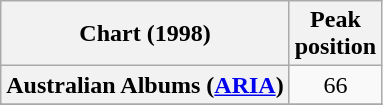<table class="wikitable sortable plainrowheaders" style="text-align:center">
<tr>
<th scope="col">Chart (1998)</th>
<th scope="col">Peak<br>position</th>
</tr>
<tr>
<th scope="row">Australian Albums (<a href='#'>ARIA</a>)</th>
<td>66</td>
</tr>
<tr>
</tr>
<tr>
</tr>
<tr>
</tr>
<tr>
</tr>
</table>
